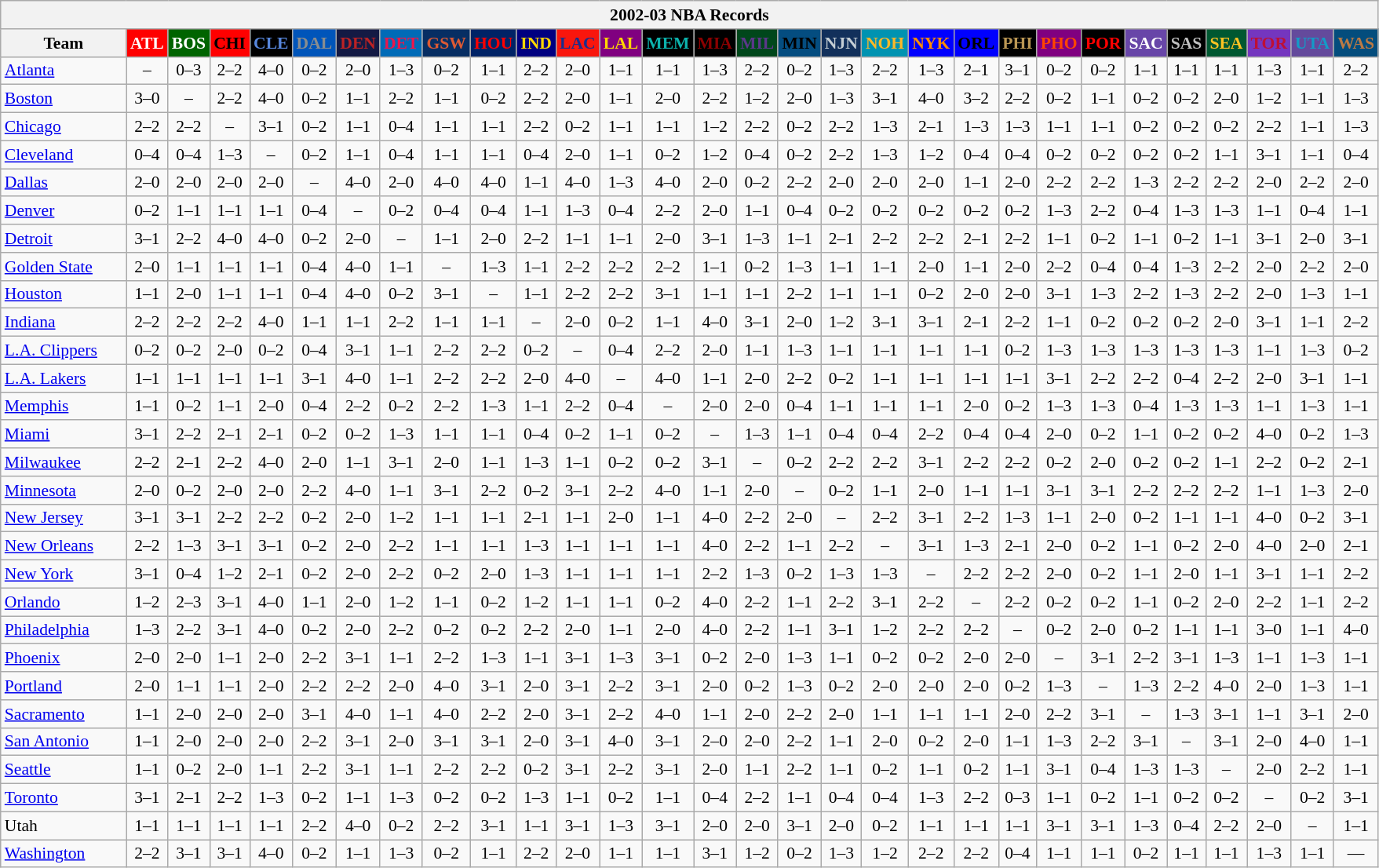<table class="wikitable" style="font-size:90%; text-align:center;">
<tr>
<th colspan=30>2002-03 NBA Records</th>
</tr>
<tr>
<th width=100>Team</th>
<th style="background:#FF0000;color:#FFFFFF;width=35">ATL</th>
<th style="background:#006400;color:#FFFFFF;width=35">BOS</th>
<th style="background:#FF0000;color:#000000;width=35">CHI</th>
<th style="background:#000000;color:#5787DC;width=35">CLE</th>
<th style="background:#0055BA;color:#898D8F;width=35">DAL</th>
<th style="background:#141A44;color:#BC2224;width=35">DEN</th>
<th style="background:#006BB7;color:#ED164B;width=35">DET</th>
<th style="background:#072E63;color:#DC5A34;width=35">GSW</th>
<th style="background:#002366;color:#FF0000;width=35">HOU</th>
<th style="background:#000080;color:#FFD700;width=35">IND</th>
<th style="background:#F9160D;color:#1A2E8B;width=35">LAC</th>
<th style="background:#800080;color:#FFD700;width=35">LAL</th>
<th style="background:#000000;color:#0CB2AC;width=35">MEM</th>
<th style="background:#000000;color:#8B0000;width=35">MIA</th>
<th style="background:#00471B;color:#5C378A;width=35">MIL</th>
<th style="background:#044D80;color:#000000;width=35">MIN</th>
<th style="background:#12305B;color:#C4CED4;width=35">NJN</th>
<th style="background:#0093B1;color:#FDB827;width=35">NOH</th>
<th style="background:#0000FF;color:#FF8C00;width=35">NYK</th>
<th style="background:#0000FF;color:#000000;width=35">ORL</th>
<th style="background:#000000;color:#BB9754;width=35">PHI</th>
<th style="background:#800080;color:#FF4500;width=35">PHO</th>
<th style="background:#000000;color:#FF0000;width=35">POR</th>
<th style="background:#6846A8;color:#FFFFFF;width=35">SAC</th>
<th style="background:#000000;color:#C0C0C0;width=35">SAS</th>
<th style="background:#005831;color:#FFC322;width=35">SEA</th>
<th style="background:#7436BF;color:#BE0F34;width=35">TOR</th>
<th style="background:#644A9C;color:#149BC7;width=35">UTA</th>
<th style="background:#044D7D;color:#BC7A44;width=35">WAS</th>
</tr>
<tr>
<td style="text-align:left;"><a href='#'>Atlanta</a></td>
<td>–</td>
<td>0–3</td>
<td>2–2</td>
<td>4–0</td>
<td>0–2</td>
<td>2–0</td>
<td>1–3</td>
<td>0–2</td>
<td>1–1</td>
<td>2–2</td>
<td>2–0</td>
<td>1–1</td>
<td>1–1</td>
<td>1–3</td>
<td>2–2</td>
<td>0–2</td>
<td>1–3</td>
<td>2–2</td>
<td>1–3</td>
<td>2–1</td>
<td>3–1</td>
<td>0–2</td>
<td>0–2</td>
<td>1–1</td>
<td>1–1</td>
<td>1–1</td>
<td>1–3</td>
<td>1–1</td>
<td>2–2</td>
</tr>
<tr>
<td style="text-align:left;"><a href='#'>Boston</a></td>
<td>3–0</td>
<td>–</td>
<td>2–2</td>
<td>4–0</td>
<td>0–2</td>
<td>1–1</td>
<td>2–2</td>
<td>1–1</td>
<td>0–2</td>
<td>2–2</td>
<td>2–0</td>
<td>1–1</td>
<td>2–0</td>
<td>2–2</td>
<td>1–2</td>
<td>2–0</td>
<td>1–3</td>
<td>3–1</td>
<td>4–0</td>
<td>3–2</td>
<td>2–2</td>
<td>0–2</td>
<td>1–1</td>
<td>0–2</td>
<td>0–2</td>
<td>2–0</td>
<td>1–2</td>
<td>1–1</td>
<td>1–3</td>
</tr>
<tr>
<td style="text-align:left;"><a href='#'>Chicago</a></td>
<td>2–2</td>
<td>2–2</td>
<td>–</td>
<td>3–1</td>
<td>0–2</td>
<td>1–1</td>
<td>0–4</td>
<td>1–1</td>
<td>1–1</td>
<td>2–2</td>
<td>0–2</td>
<td>1–1</td>
<td>1–1</td>
<td>1–2</td>
<td>2–2</td>
<td>0–2</td>
<td>2–2</td>
<td>1–3</td>
<td>2–1</td>
<td>1–3</td>
<td>1–3</td>
<td>1–1</td>
<td>1–1</td>
<td>0–2</td>
<td>0–2</td>
<td>0–2</td>
<td>2–2</td>
<td>1–1</td>
<td>1–3</td>
</tr>
<tr>
<td style="text-align:left;"><a href='#'>Cleveland</a></td>
<td>0–4</td>
<td>0–4</td>
<td>1–3</td>
<td>–</td>
<td>0–2</td>
<td>1–1</td>
<td>0–4</td>
<td>1–1</td>
<td>1–1</td>
<td>0–4</td>
<td>2–0</td>
<td>1–1</td>
<td>0–2</td>
<td>1–2</td>
<td>0–4</td>
<td>0–2</td>
<td>2–2</td>
<td>1–3</td>
<td>1–2</td>
<td>0–4</td>
<td>0–4</td>
<td>0–2</td>
<td>0–2</td>
<td>0–2</td>
<td>0–2</td>
<td>1–1</td>
<td>3–1</td>
<td>1–1</td>
<td>0–4</td>
</tr>
<tr>
<td style="text-align:left;"><a href='#'>Dallas</a></td>
<td>2–0</td>
<td>2–0</td>
<td>2–0</td>
<td>2–0</td>
<td>–</td>
<td>4–0</td>
<td>2–0</td>
<td>4–0</td>
<td>4–0</td>
<td>1–1</td>
<td>4–0</td>
<td>1–3</td>
<td>4–0</td>
<td>2–0</td>
<td>0–2</td>
<td>2–2</td>
<td>2–0</td>
<td>2–0</td>
<td>2–0</td>
<td>1–1</td>
<td>2–0</td>
<td>2–2</td>
<td>2–2</td>
<td>1–3</td>
<td>2–2</td>
<td>2–2</td>
<td>2–0</td>
<td>2–2</td>
<td>2–0</td>
</tr>
<tr>
<td style="text-align:left;"><a href='#'>Denver</a></td>
<td>0–2</td>
<td>1–1</td>
<td>1–1</td>
<td>1–1</td>
<td>0–4</td>
<td>–</td>
<td>0–2</td>
<td>0–4</td>
<td>0–4</td>
<td>1–1</td>
<td>1–3</td>
<td>0–4</td>
<td>2–2</td>
<td>2–0</td>
<td>1–1</td>
<td>0–4</td>
<td>0–2</td>
<td>0–2</td>
<td>0–2</td>
<td>0–2</td>
<td>0–2</td>
<td>1–3</td>
<td>2–2</td>
<td>0–4</td>
<td>1–3</td>
<td>1–3</td>
<td>1–1</td>
<td>0–4</td>
<td>1–1</td>
</tr>
<tr>
<td style="text-align:left;"><a href='#'>Detroit</a></td>
<td>3–1</td>
<td>2–2</td>
<td>4–0</td>
<td>4–0</td>
<td>0–2</td>
<td>2–0</td>
<td>–</td>
<td>1–1</td>
<td>2–0</td>
<td>2–2</td>
<td>1–1</td>
<td>1–1</td>
<td>2–0</td>
<td>3–1</td>
<td>1–3</td>
<td>1–1</td>
<td>2–1</td>
<td>2–2</td>
<td>2–2</td>
<td>2–1</td>
<td>2–2</td>
<td>1–1</td>
<td>0–2</td>
<td>1–1</td>
<td>0–2</td>
<td>1–1</td>
<td>3–1</td>
<td>2–0</td>
<td>3–1</td>
</tr>
<tr>
<td style="text-align:left;"><a href='#'>Golden State</a></td>
<td>2–0</td>
<td>1–1</td>
<td>1–1</td>
<td>1–1</td>
<td>0–4</td>
<td>4–0</td>
<td>1–1</td>
<td>–</td>
<td>1–3</td>
<td>1–1</td>
<td>2–2</td>
<td>2–2</td>
<td>2–2</td>
<td>1–1</td>
<td>0–2</td>
<td>1–3</td>
<td>1–1</td>
<td>1–1</td>
<td>2–0</td>
<td>1–1</td>
<td>2–0</td>
<td>2–2</td>
<td>0–4</td>
<td>0–4</td>
<td>1–3</td>
<td>2–2</td>
<td>2–0</td>
<td>2–2</td>
<td>2–0</td>
</tr>
<tr>
<td style="text-align:left;"><a href='#'>Houston</a></td>
<td>1–1</td>
<td>2–0</td>
<td>1–1</td>
<td>1–1</td>
<td>0–4</td>
<td>4–0</td>
<td>0–2</td>
<td>3–1</td>
<td>–</td>
<td>1–1</td>
<td>2–2</td>
<td>2–2</td>
<td>3–1</td>
<td>1–1</td>
<td>1–1</td>
<td>2–2</td>
<td>1–1</td>
<td>1–1</td>
<td>0–2</td>
<td>2–0</td>
<td>2–0</td>
<td>3–1</td>
<td>1–3</td>
<td>2–2</td>
<td>1–3</td>
<td>2–2</td>
<td>2–0</td>
<td>1–3</td>
<td>1–1</td>
</tr>
<tr>
<td style="text-align:left;"><a href='#'>Indiana</a></td>
<td>2–2</td>
<td>2–2</td>
<td>2–2</td>
<td>4–0</td>
<td>1–1</td>
<td>1–1</td>
<td>2–2</td>
<td>1–1</td>
<td>1–1</td>
<td>–</td>
<td>2–0</td>
<td>0–2</td>
<td>1–1</td>
<td>4–0</td>
<td>3–1</td>
<td>2–0</td>
<td>1–2</td>
<td>3–1</td>
<td>3–1</td>
<td>2–1</td>
<td>2–2</td>
<td>1–1</td>
<td>0–2</td>
<td>0–2</td>
<td>0–2</td>
<td>2–0</td>
<td>3–1</td>
<td>1–1</td>
<td>2–2</td>
</tr>
<tr>
<td style="text-align:left;"><a href='#'>L.A. Clippers</a></td>
<td>0–2</td>
<td>0–2</td>
<td>2–0</td>
<td>0–2</td>
<td>0–4</td>
<td>3–1</td>
<td>1–1</td>
<td>2–2</td>
<td>2–2</td>
<td>0–2</td>
<td>–</td>
<td>0–4</td>
<td>2–2</td>
<td>2–0</td>
<td>1–1</td>
<td>1–3</td>
<td>1–1</td>
<td>1–1</td>
<td>1–1</td>
<td>1–1</td>
<td>0–2</td>
<td>1–3</td>
<td>1–3</td>
<td>1–3</td>
<td>1–3</td>
<td>1–3</td>
<td>1–1</td>
<td>1–3</td>
<td>0–2</td>
</tr>
<tr>
<td style="text-align:left;"><a href='#'>L.A. Lakers</a></td>
<td>1–1</td>
<td>1–1</td>
<td>1–1</td>
<td>1–1</td>
<td>3–1</td>
<td>4–0</td>
<td>1–1</td>
<td>2–2</td>
<td>2–2</td>
<td>2–0</td>
<td>4–0</td>
<td>–</td>
<td>4–0</td>
<td>1–1</td>
<td>2–0</td>
<td>2–2</td>
<td>0–2</td>
<td>1–1</td>
<td>1–1</td>
<td>1–1</td>
<td>1–1</td>
<td>3–1</td>
<td>2–2</td>
<td>2–2</td>
<td>0–4</td>
<td>2–2</td>
<td>2–0</td>
<td>3–1</td>
<td>1–1</td>
</tr>
<tr>
<td style="text-align:left;"><a href='#'>Memphis</a></td>
<td>1–1</td>
<td>0–2</td>
<td>1–1</td>
<td>2–0</td>
<td>0–4</td>
<td>2–2</td>
<td>0–2</td>
<td>2–2</td>
<td>1–3</td>
<td>1–1</td>
<td>2–2</td>
<td>0–4</td>
<td>–</td>
<td>2–0</td>
<td>2–0</td>
<td>0–4</td>
<td>1–1</td>
<td>1–1</td>
<td>1–1</td>
<td>2–0</td>
<td>0–2</td>
<td>1–3</td>
<td>1–3</td>
<td>0–4</td>
<td>1–3</td>
<td>1–3</td>
<td>1–1</td>
<td>1–3</td>
<td>1–1</td>
</tr>
<tr>
<td style="text-align:left;"><a href='#'>Miami</a></td>
<td>3–1</td>
<td>2–2</td>
<td>2–1</td>
<td>2–1</td>
<td>0–2</td>
<td>0–2</td>
<td>1–3</td>
<td>1–1</td>
<td>1–1</td>
<td>0–4</td>
<td>0–2</td>
<td>1–1</td>
<td>0–2</td>
<td>–</td>
<td>1–3</td>
<td>1–1</td>
<td>0–4</td>
<td>0–4</td>
<td>2–2</td>
<td>0–4</td>
<td>0–4</td>
<td>2–0</td>
<td>0–2</td>
<td>1–1</td>
<td>0–2</td>
<td>0–2</td>
<td>4–0</td>
<td>0–2</td>
<td>1–3</td>
</tr>
<tr>
<td style="text-align:left;"><a href='#'>Milwaukee</a></td>
<td>2–2</td>
<td>2–1</td>
<td>2–2</td>
<td>4–0</td>
<td>2–0</td>
<td>1–1</td>
<td>3–1</td>
<td>2–0</td>
<td>1–1</td>
<td>1–3</td>
<td>1–1</td>
<td>0–2</td>
<td>0–2</td>
<td>3–1</td>
<td>–</td>
<td>0–2</td>
<td>2–2</td>
<td>2–2</td>
<td>3–1</td>
<td>2–2</td>
<td>2–2</td>
<td>0–2</td>
<td>2–0</td>
<td>0–2</td>
<td>0–2</td>
<td>1–1</td>
<td>2–2</td>
<td>0–2</td>
<td>2–1</td>
</tr>
<tr>
<td style="text-align:left;"><a href='#'>Minnesota</a></td>
<td>2–0</td>
<td>0–2</td>
<td>2–0</td>
<td>2–0</td>
<td>2–2</td>
<td>4–0</td>
<td>1–1</td>
<td>3–1</td>
<td>2–2</td>
<td>0–2</td>
<td>3–1</td>
<td>2–2</td>
<td>4–0</td>
<td>1–1</td>
<td>2–0</td>
<td>–</td>
<td>0–2</td>
<td>1–1</td>
<td>2–0</td>
<td>1–1</td>
<td>1–1</td>
<td>3–1</td>
<td>3–1</td>
<td>2–2</td>
<td>2–2</td>
<td>2–2</td>
<td>1–1</td>
<td>1–3</td>
<td>2–0</td>
</tr>
<tr>
<td style="text-align:left;"><a href='#'>New Jersey</a></td>
<td>3–1</td>
<td>3–1</td>
<td>2–2</td>
<td>2–2</td>
<td>0–2</td>
<td>2–0</td>
<td>1–2</td>
<td>1–1</td>
<td>1–1</td>
<td>2–1</td>
<td>1–1</td>
<td>2–0</td>
<td>1–1</td>
<td>4–0</td>
<td>2–2</td>
<td>2–0</td>
<td>–</td>
<td>2–2</td>
<td>3–1</td>
<td>2–2</td>
<td>1–3</td>
<td>1–1</td>
<td>2–0</td>
<td>0–2</td>
<td>1–1</td>
<td>1–1</td>
<td>4–0</td>
<td>0–2</td>
<td>3–1</td>
</tr>
<tr>
<td style="text-align:left;"><a href='#'>New Orleans</a></td>
<td>2–2</td>
<td>1–3</td>
<td>3–1</td>
<td>3–1</td>
<td>0–2</td>
<td>2–0</td>
<td>2–2</td>
<td>1–1</td>
<td>1–1</td>
<td>1–3</td>
<td>1–1</td>
<td>1–1</td>
<td>1–1</td>
<td>4–0</td>
<td>2–2</td>
<td>1–1</td>
<td>2–2</td>
<td>–</td>
<td>3–1</td>
<td>1–3</td>
<td>2–1</td>
<td>2–0</td>
<td>0–2</td>
<td>1–1</td>
<td>0–2</td>
<td>2–0</td>
<td>4–0</td>
<td>2–0</td>
<td>2–1</td>
</tr>
<tr>
<td style="text-align:left;"><a href='#'>New York</a></td>
<td>3–1</td>
<td>0–4</td>
<td>1–2</td>
<td>2–1</td>
<td>0–2</td>
<td>2–0</td>
<td>2–2</td>
<td>0–2</td>
<td>2–0</td>
<td>1–3</td>
<td>1–1</td>
<td>1–1</td>
<td>1–1</td>
<td>2–2</td>
<td>1–3</td>
<td>0–2</td>
<td>1–3</td>
<td>1–3</td>
<td>–</td>
<td>2–2</td>
<td>2–2</td>
<td>2–0</td>
<td>0–2</td>
<td>1–1</td>
<td>2–0</td>
<td>1–1</td>
<td>3–1</td>
<td>1–1</td>
<td>2–2</td>
</tr>
<tr>
<td style="text-align:left;"><a href='#'>Orlando</a></td>
<td>1–2</td>
<td>2–3</td>
<td>3–1</td>
<td>4–0</td>
<td>1–1</td>
<td>2–0</td>
<td>1–2</td>
<td>1–1</td>
<td>0–2</td>
<td>1–2</td>
<td>1–1</td>
<td>1–1</td>
<td>0–2</td>
<td>4–0</td>
<td>2–2</td>
<td>1–1</td>
<td>2–2</td>
<td>3–1</td>
<td>2–2</td>
<td>–</td>
<td>2–2</td>
<td>0–2</td>
<td>0–2</td>
<td>1–1</td>
<td>0–2</td>
<td>2–0</td>
<td>2–2</td>
<td>1–1</td>
<td>2–2</td>
</tr>
<tr>
<td style="text-align:left;"><a href='#'>Philadelphia</a></td>
<td>1–3</td>
<td>2–2</td>
<td>3–1</td>
<td>4–0</td>
<td>0–2</td>
<td>2–0</td>
<td>2–2</td>
<td>0–2</td>
<td>0–2</td>
<td>2–2</td>
<td>2–0</td>
<td>1–1</td>
<td>2–0</td>
<td>4–0</td>
<td>2–2</td>
<td>1–1</td>
<td>3–1</td>
<td>1–2</td>
<td>2–2</td>
<td>2–2</td>
<td>–</td>
<td>0–2</td>
<td>2–0</td>
<td>0–2</td>
<td>1–1</td>
<td>1–1</td>
<td>3–0</td>
<td>1–1</td>
<td>4–0</td>
</tr>
<tr>
<td style="text-align:left;"><a href='#'>Phoenix</a></td>
<td>2–0</td>
<td>2–0</td>
<td>1–1</td>
<td>2–0</td>
<td>2–2</td>
<td>3–1</td>
<td>1–1</td>
<td>2–2</td>
<td>1–3</td>
<td>1–1</td>
<td>3–1</td>
<td>1–3</td>
<td>3–1</td>
<td>0–2</td>
<td>2–0</td>
<td>1–3</td>
<td>1–1</td>
<td>0–2</td>
<td>0–2</td>
<td>2–0</td>
<td>2–0</td>
<td>–</td>
<td>3–1</td>
<td>2–2</td>
<td>3–1</td>
<td>1–3</td>
<td>1–1</td>
<td>1–3</td>
<td>1–1</td>
</tr>
<tr>
<td style="text-align:left;"><a href='#'>Portland</a></td>
<td>2–0</td>
<td>1–1</td>
<td>1–1</td>
<td>2–0</td>
<td>2–2</td>
<td>2–2</td>
<td>2–0</td>
<td>4–0</td>
<td>3–1</td>
<td>2–0</td>
<td>3–1</td>
<td>2–2</td>
<td>3–1</td>
<td>2–0</td>
<td>0–2</td>
<td>1–3</td>
<td>0–2</td>
<td>2–0</td>
<td>2–0</td>
<td>2–0</td>
<td>0–2</td>
<td>1–3</td>
<td>–</td>
<td>1–3</td>
<td>2–2</td>
<td>4–0</td>
<td>2–0</td>
<td>1–3</td>
<td>1–1</td>
</tr>
<tr>
<td style="text-align:left;"><a href='#'>Sacramento</a></td>
<td>1–1</td>
<td>2–0</td>
<td>2–0</td>
<td>2–0</td>
<td>3–1</td>
<td>4–0</td>
<td>1–1</td>
<td>4–0</td>
<td>2–2</td>
<td>2–0</td>
<td>3–1</td>
<td>2–2</td>
<td>4–0</td>
<td>1–1</td>
<td>2–0</td>
<td>2–2</td>
<td>2–0</td>
<td>1–1</td>
<td>1–1</td>
<td>1–1</td>
<td>2–0</td>
<td>2–2</td>
<td>3–1</td>
<td>–</td>
<td>1–3</td>
<td>3–1</td>
<td>1–1</td>
<td>3–1</td>
<td>2–0</td>
</tr>
<tr>
<td style="text-align:left;"><a href='#'>San Antonio</a></td>
<td>1–1</td>
<td>2–0</td>
<td>2–0</td>
<td>2–0</td>
<td>2–2</td>
<td>3–1</td>
<td>2–0</td>
<td>3–1</td>
<td>3–1</td>
<td>2–0</td>
<td>3–1</td>
<td>4–0</td>
<td>3–1</td>
<td>2–0</td>
<td>2–0</td>
<td>2–2</td>
<td>1–1</td>
<td>2–0</td>
<td>0–2</td>
<td>2–0</td>
<td>1–1</td>
<td>1–3</td>
<td>2–2</td>
<td>3–1</td>
<td>–</td>
<td>3–1</td>
<td>2–0</td>
<td>4–0</td>
<td>1–1</td>
</tr>
<tr>
<td style="text-align:left;"><a href='#'>Seattle</a></td>
<td>1–1</td>
<td>0–2</td>
<td>2–0</td>
<td>1–1</td>
<td>2–2</td>
<td>3–1</td>
<td>1–1</td>
<td>2–2</td>
<td>2–2</td>
<td>0–2</td>
<td>3–1</td>
<td>2–2</td>
<td>3–1</td>
<td>2–0</td>
<td>1–1</td>
<td>2–2</td>
<td>1–1</td>
<td>0–2</td>
<td>1–1</td>
<td>0–2</td>
<td>1–1</td>
<td>3–1</td>
<td>0–4</td>
<td>1–3</td>
<td>1–3</td>
<td>–</td>
<td>2–0</td>
<td>2–2</td>
<td>1–1</td>
</tr>
<tr>
<td style="text-align:left;"><a href='#'>Toronto</a></td>
<td>3–1</td>
<td>2–1</td>
<td>2–2</td>
<td>1–3</td>
<td>0–2</td>
<td>1–1</td>
<td>1–3</td>
<td>0–2</td>
<td>0–2</td>
<td>1–3</td>
<td>1–1</td>
<td>0–2</td>
<td>1–1</td>
<td>0–4</td>
<td>2–2</td>
<td>1–1</td>
<td>0–4</td>
<td>0–4</td>
<td>1–3</td>
<td>2–2</td>
<td>0–3</td>
<td>1–1</td>
<td>0–2</td>
<td>1–1</td>
<td>0–2</td>
<td>0–2</td>
<td>–</td>
<td>0–2</td>
<td>3–1</td>
</tr>
<tr>
<td style="text-align:left;">Utah</td>
<td>1–1</td>
<td>1–1</td>
<td>1–1</td>
<td>1–1</td>
<td>2–2</td>
<td>4–0</td>
<td>0–2</td>
<td>2–2</td>
<td>3–1</td>
<td>1–1</td>
<td>3–1</td>
<td>1–3</td>
<td>3–1</td>
<td>2–0</td>
<td>2–0</td>
<td>3–1</td>
<td>2–0</td>
<td>0–2</td>
<td>1–1</td>
<td>1–1</td>
<td>1–1</td>
<td>3–1</td>
<td>3–1</td>
<td>1–3</td>
<td>0–4</td>
<td>2–2</td>
<td>2–0</td>
<td>–</td>
<td>1–1</td>
</tr>
<tr>
<td style="text-align:left;"><a href='#'>Washington</a></td>
<td>2–2</td>
<td>3–1</td>
<td>3–1</td>
<td>4–0</td>
<td>0–2</td>
<td>1–1</td>
<td>1–3</td>
<td>0–2</td>
<td>1–1</td>
<td>2–2</td>
<td>2–0</td>
<td>1–1</td>
<td>1–1</td>
<td>3–1</td>
<td>1–2</td>
<td>0–2</td>
<td>1–3</td>
<td>1–2</td>
<td>2–2</td>
<td>2–2</td>
<td>0–4</td>
<td>1–1</td>
<td>1–1</td>
<td>0–2</td>
<td>1–1</td>
<td>1–1</td>
<td>1–3</td>
<td>1–1</td>
<td>—</td>
</tr>
</table>
